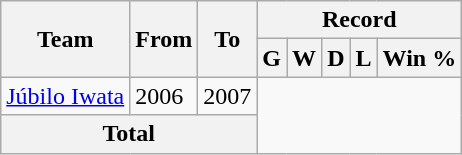<table class="wikitable" style="text-align: center">
<tr>
<th rowspan="2">Team</th>
<th rowspan="2">From</th>
<th rowspan="2">To</th>
<th colspan="5">Record</th>
</tr>
<tr>
<th>G</th>
<th>W</th>
<th>D</th>
<th>L</th>
<th>Win %</th>
</tr>
<tr>
<td align="left"><a href='#'>Júbilo Iwata</a></td>
<td align="left">2006</td>
<td align="left">2007<br></td>
</tr>
<tr>
<th colspan="3">Total<br></th>
</tr>
</table>
